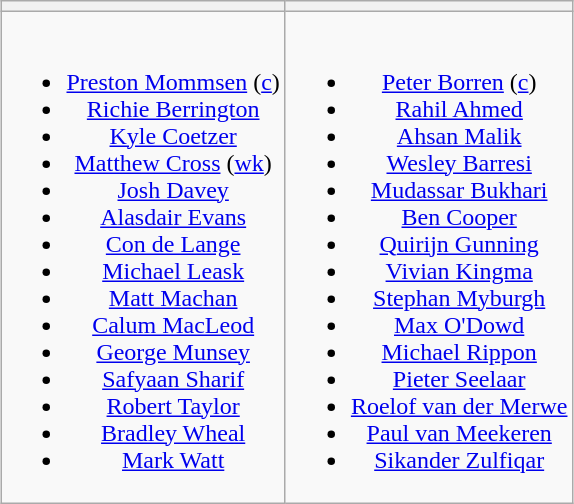<table class="wikitable" style="text-align:center; margin:0 auto">
<tr>
<th !style="width:50%"></th>
<th !style="width:50%"></th>
</tr>
<tr style="vertical-align:top">
<td><br><ul><li><a href='#'>Preston Mommsen</a> (<a href='#'>c</a>)</li><li><a href='#'>Richie Berrington</a></li><li><a href='#'>Kyle Coetzer</a></li><li><a href='#'>Matthew Cross</a> (<a href='#'>wk</a>)</li><li><a href='#'>Josh Davey</a></li><li><a href='#'>Alasdair Evans</a></li><li><a href='#'>Con de Lange</a></li><li><a href='#'>Michael Leask</a></li><li><a href='#'>Matt Machan</a></li><li><a href='#'>Calum MacLeod</a></li><li><a href='#'>George Munsey</a></li><li><a href='#'>Safyaan Sharif</a></li><li><a href='#'>Robert Taylor</a></li><li><a href='#'>Bradley Wheal</a></li><li><a href='#'>Mark Watt</a></li></ul></td>
<td><br><ul><li><a href='#'>Peter Borren</a> (<a href='#'>c</a>)</li><li><a href='#'>Rahil Ahmed</a></li><li><a href='#'>Ahsan Malik</a></li><li><a href='#'>Wesley Barresi</a></li><li><a href='#'>Mudassar Bukhari</a></li><li><a href='#'>Ben Cooper</a></li><li><a href='#'>Quirijn Gunning</a></li><li><a href='#'>Vivian Kingma</a></li><li><a href='#'>Stephan Myburgh</a></li><li><a href='#'>Max O'Dowd</a></li><li><a href='#'>Michael Rippon</a></li><li><a href='#'>Pieter Seelaar</a></li><li><a href='#'>Roelof van der Merwe</a></li><li><a href='#'>Paul van Meekeren</a></li><li><a href='#'>Sikander Zulfiqar</a></li></ul></td>
</tr>
</table>
